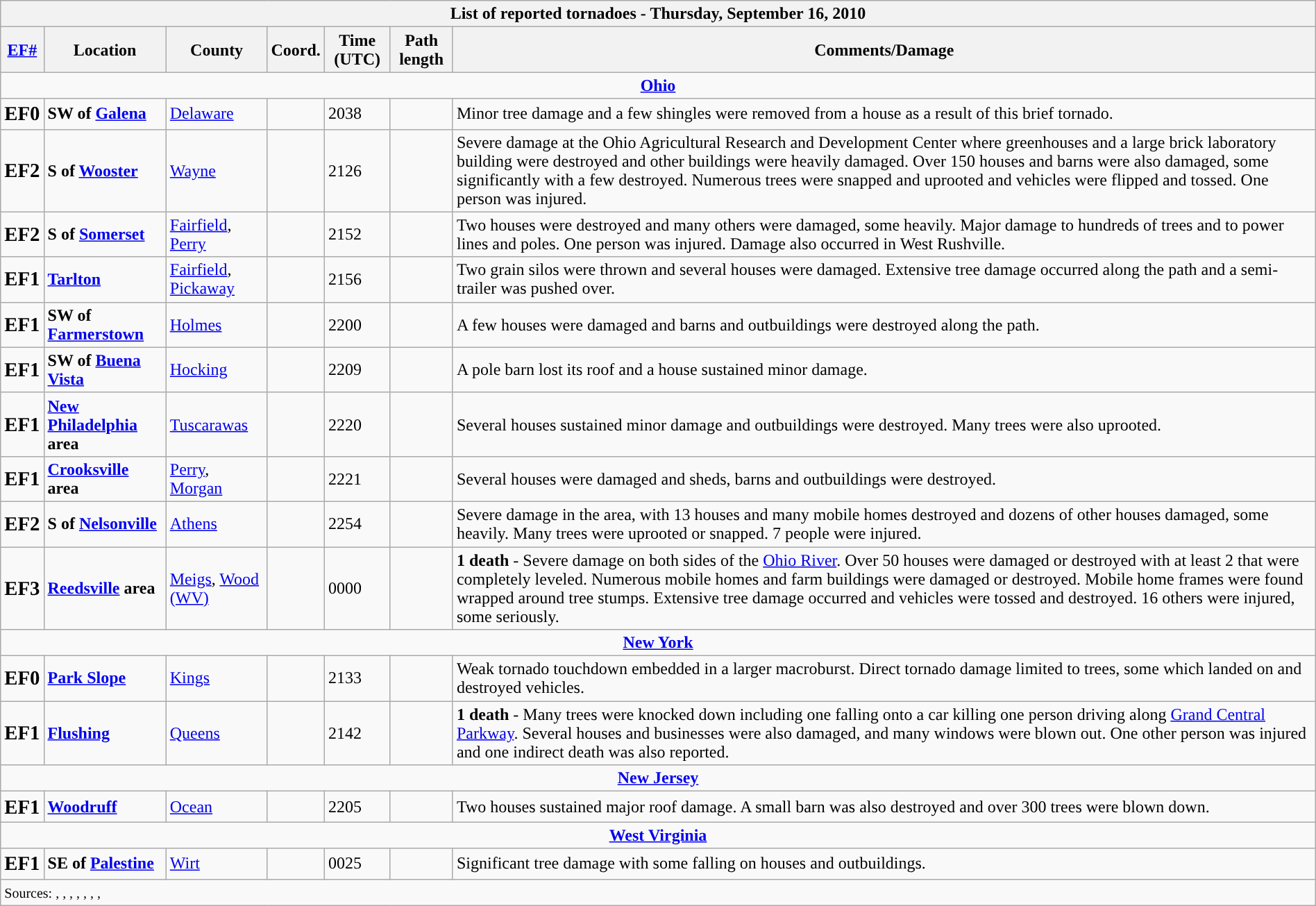<table class="wikitable collapsible" width="100%">
<tr>
<th colspan="7">List of reported tornadoes - Thursday, September 16, 2010</th>
</tr>
<tr>
<th><a href='#'>EF#</a></th>
<th>Location</th>
<th>County</th>
<th>Coord.</th>
<th>Time (UTC)</th>
<th>Path length</th>
<th>Comments/Damage</th>
</tr>
<tr>
<td colspan="7" align=center><strong><a href='#'>Ohio</a></strong></td>
</tr>
<tr>
<td><big><strong>EF0</strong></big></td>
<td><strong>SW of <a href='#'>Galena</a></strong></td>
<td><a href='#'>Delaware</a></td>
<td></td>
<td>2038</td>
<td></td>
<td>Minor tree damage and a few shingles were removed from a house as a result of this brief tornado.</td>
</tr>
<tr>
<td><big><strong>EF2</strong></big></td>
<td><strong>S of <a href='#'>Wooster</a></strong></td>
<td><a href='#'>Wayne</a></td>
<td></td>
<td>2126</td>
<td></td>
<td>Severe damage at the Ohio Agricultural Research and Development Center where greenhouses and a large brick laboratory building were destroyed and other buildings were heavily damaged. Over 150 houses and barns were also damaged, some significantly with a few destroyed. Numerous trees were snapped and uprooted and vehicles were flipped and tossed. One person was injured.</td>
</tr>
<tr>
<td><big><strong>EF2</strong></big></td>
<td><strong>S of <a href='#'>Somerset</a></strong></td>
<td><a href='#'>Fairfield</a>, <a href='#'>Perry</a></td>
<td></td>
<td>2152</td>
<td></td>
<td>Two houses were destroyed and many others were damaged, some heavily. Major damage to hundreds of trees and to power lines and poles. One person was injured. Damage also occurred in West Rushville.</td>
</tr>
<tr>
<td><big><strong>EF1</strong></big></td>
<td><strong><a href='#'>Tarlton</a></strong></td>
<td><a href='#'>Fairfield</a>, <a href='#'>Pickaway</a></td>
<td></td>
<td>2156</td>
<td></td>
<td>Two grain silos were thrown and several houses were damaged. Extensive tree damage occurred along the path and a semi-trailer was pushed over.</td>
</tr>
<tr>
<td><big><strong>EF1</strong></big></td>
<td><strong>SW of <a href='#'>Farmerstown</a></strong></td>
<td><a href='#'>Holmes</a></td>
<td></td>
<td>2200</td>
<td></td>
<td>A few houses were damaged and barns and outbuildings were destroyed along the path.</td>
</tr>
<tr>
<td><big><strong>EF1</strong></big></td>
<td><strong>SW of <a href='#'>Buena Vista</a></strong></td>
<td><a href='#'>Hocking</a></td>
<td></td>
<td>2209</td>
<td></td>
<td>A pole barn lost its roof and a house sustained minor damage.</td>
</tr>
<tr>
<td><big><strong>EF1</strong></big></td>
<td><strong><a href='#'>New Philadelphia</a> area</strong></td>
<td><a href='#'>Tuscarawas</a></td>
<td></td>
<td>2220</td>
<td></td>
<td>Several houses sustained minor damage and outbuildings were destroyed. Many trees were also uprooted.</td>
</tr>
<tr>
<td><big><strong>EF1</strong></big></td>
<td><strong><a href='#'>Crooksville</a> area</strong></td>
<td><a href='#'>Perry</a>, <a href='#'>Morgan</a></td>
<td></td>
<td>2221</td>
<td></td>
<td>Several houses were damaged and sheds, barns and outbuildings were destroyed.</td>
</tr>
<tr>
<td><big><strong>EF2</strong></big></td>
<td><strong>S of <a href='#'>Nelsonville</a></strong></td>
<td><a href='#'>Athens</a></td>
<td></td>
<td>2254</td>
<td></td>
<td>Severe damage in the area, with 13 houses and many mobile homes destroyed and dozens of other houses damaged, some heavily. Many trees were uprooted or snapped. 7 people were injured.</td>
</tr>
<tr>
<td><big><strong>EF3</strong></big></td>
<td><strong><a href='#'>Reedsville</a> area</strong></td>
<td><a href='#'>Meigs</a>, <a href='#'>Wood (WV)</a></td>
<td></td>
<td>0000</td>
<td></td>
<td><strong>1 death</strong> - Severe damage on both sides of the <a href='#'>Ohio River</a>. Over 50 houses were damaged or destroyed with at least 2 that were completely leveled. Numerous mobile homes and farm buildings were damaged or destroyed. Mobile home frames were found wrapped around tree stumps. Extensive tree damage occurred and vehicles were tossed and destroyed. 16 others were injured, some seriously.</td>
</tr>
<tr>
<td colspan="7" align=center><strong><a href='#'>New York</a></strong></td>
</tr>
<tr>
<td><big><strong>EF0</strong></big></td>
<td><strong><a href='#'>Park Slope</a></strong></td>
<td><a href='#'>Kings</a></td>
<td></td>
<td>2133</td>
<td></td>
<td>Weak tornado touchdown embedded in a larger macroburst. Direct tornado damage limited to trees, some which landed on and destroyed vehicles.</td>
</tr>
<tr>
<td><big><strong>EF1</strong></big></td>
<td><strong><a href='#'>Flushing</a></strong></td>
<td><a href='#'>Queens</a></td>
<td></td>
<td>2142</td>
<td></td>
<td><strong>1 death</strong> - Many trees were knocked down including one falling onto a car killing one person driving along <a href='#'>Grand Central Parkway</a>. Several houses and businesses were also damaged, and many windows were blown out. One other person was injured and one indirect death was also reported.</td>
</tr>
<tr>
<td colspan="7" align=center><strong><a href='#'>New Jersey</a></strong></td>
</tr>
<tr>
<td><big><strong>EF1</strong></big></td>
<td><strong><a href='#'>Woodruff</a></strong></td>
<td><a href='#'>Ocean</a></td>
<td></td>
<td>2205</td>
<td></td>
<td>Two houses sustained major roof damage. A small barn was also destroyed and over 300 trees were blown down.</td>
</tr>
<tr>
<td colspan="7" align=center><strong><a href='#'>West Virginia</a></strong></td>
</tr>
<tr>
<td><big><strong>EF1</strong></big></td>
<td><strong>SE of <a href='#'>Palestine</a></strong></td>
<td><a href='#'>Wirt</a></td>
<td></td>
<td>0025</td>
<td></td>
<td>Significant tree damage with some falling on houses and outbuildings.</td>
</tr>
<tr>
<td colspan="7"><small>Sources: , , , , , , , </small></td>
</tr>
</table>
